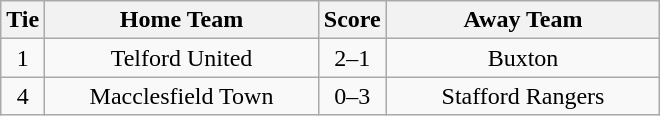<table class="wikitable" style="text-align:center;">
<tr>
<th width=20>Tie</th>
<th width=175>Home Team</th>
<th width=20>Score</th>
<th width=175>Away Team</th>
</tr>
<tr>
<td>1</td>
<td>Telford United</td>
<td>2–1</td>
<td>Buxton</td>
</tr>
<tr>
<td>4</td>
<td>Macclesfield Town</td>
<td>0–3</td>
<td>Stafford Rangers</td>
</tr>
</table>
